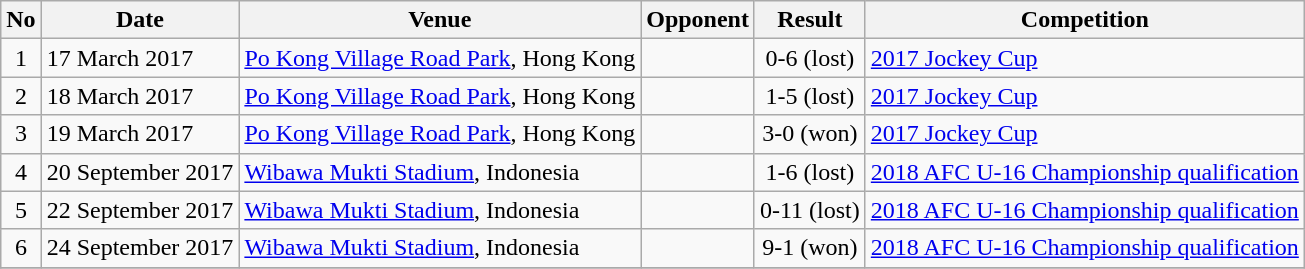<table class="wikitable">
<tr>
<th>No</th>
<th>Date</th>
<th>Venue</th>
<th>Opponent</th>
<th>Result</th>
<th>Competition</th>
</tr>
<tr>
<td align=center>1</td>
<td>17 March 2017</td>
<td><a href='#'>Po Kong Village Road Park</a>, Hong Kong</td>
<td></td>
<td align=center>0-6 (lost)</td>
<td><a href='#'>2017 Jockey Cup</a></td>
</tr>
<tr>
<td align=center>2</td>
<td>18 March 2017</td>
<td><a href='#'>Po Kong Village Road Park</a>, Hong Kong</td>
<td></td>
<td align=center>1-5 (lost)</td>
<td><a href='#'>2017 Jockey Cup</a></td>
</tr>
<tr>
<td align=center>3</td>
<td>19 March 2017</td>
<td><a href='#'>Po Kong Village Road Park</a>, Hong Kong</td>
<td></td>
<td align=center>3-0 (won)</td>
<td><a href='#'>2017 Jockey Cup</a></td>
</tr>
<tr>
<td align=center>4</td>
<td>20 September 2017</td>
<td><a href='#'>Wibawa Mukti Stadium</a>, Indonesia</td>
<td></td>
<td align=center>1-6 (lost)</td>
<td><a href='#'>2018 AFC U-16 Championship qualification</a></td>
</tr>
<tr>
<td align=center>5</td>
<td>22 September 2017</td>
<td><a href='#'>Wibawa Mukti Stadium</a>, Indonesia</td>
<td></td>
<td align=center>0-11 (lost)</td>
<td><a href='#'>2018 AFC U-16 Championship qualification</a></td>
</tr>
<tr>
<td align=center>6</td>
<td>24 September 2017</td>
<td><a href='#'>Wibawa Mukti Stadium</a>, Indonesia</td>
<td></td>
<td align=center>9-1 (won)</td>
<td><a href='#'>2018 AFC U-16 Championship qualification</a></td>
</tr>
<tr>
</tr>
</table>
